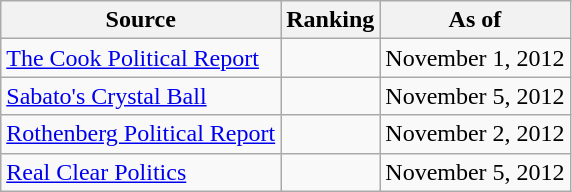<table class="wikitable" style="text-align:center">
<tr>
<th>Source</th>
<th>Ranking</th>
<th>As of</th>
</tr>
<tr>
<td align=left><a href='#'>The Cook Political Report</a></td>
<td></td>
<td>November 1, 2012</td>
</tr>
<tr>
<td align=left><a href='#'>Sabato's Crystal Ball</a></td>
<td></td>
<td>November 5, 2012</td>
</tr>
<tr>
<td align=left><a href='#'>Rothenberg Political Report</a></td>
<td></td>
<td>November 2, 2012</td>
</tr>
<tr>
<td align=left><a href='#'>Real Clear Politics</a></td>
<td></td>
<td>November 5, 2012</td>
</tr>
</table>
